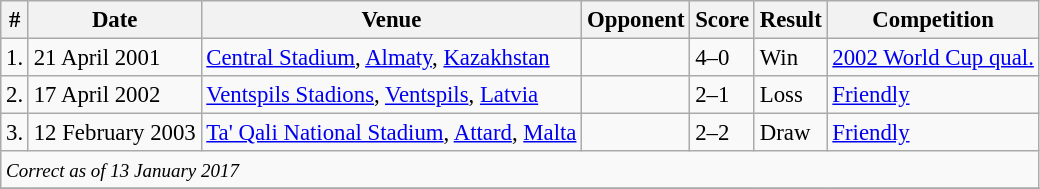<table class="wikitable" style="font-size:95%;">
<tr>
<th>#</th>
<th>Date</th>
<th>Venue</th>
<th>Opponent</th>
<th>Score</th>
<th>Result</th>
<th>Competition</th>
</tr>
<tr>
<td>1.</td>
<td>21 April 2001</td>
<td><a href='#'>Central Stadium</a>, <a href='#'>Almaty</a>, <a href='#'>Kazakhstan</a></td>
<td></td>
<td>4–0</td>
<td>Win</td>
<td><a href='#'>2002 World Cup qual.</a></td>
</tr>
<tr>
<td>2.</td>
<td>17 April 2002</td>
<td><a href='#'>Ventspils Stadions</a>, <a href='#'>Ventspils</a>, <a href='#'>Latvia</a></td>
<td></td>
<td>2–1</td>
<td>Loss</td>
<td><a href='#'>Friendly</a></td>
</tr>
<tr>
<td>3.</td>
<td>12 February 2003</td>
<td><a href='#'>Ta' Qali National Stadium</a>, <a href='#'>Attard</a>, <a href='#'>Malta</a></td>
<td></td>
<td>2–2</td>
<td>Draw</td>
<td><a href='#'>Friendly</a></td>
</tr>
<tr>
<td colspan="12"><small><em>Correct as of 13 January 2017</em></small></td>
</tr>
<tr>
</tr>
</table>
